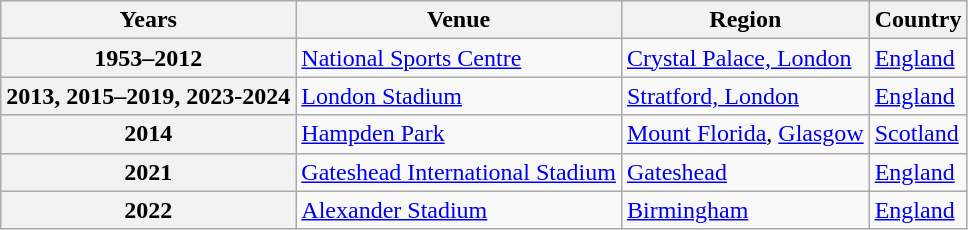<table class="wikitable plainrowheaders">
<tr>
<th scope="col">Years</th>
<th scope="col">Venue</th>
<th scope="col">Region</th>
<th scope="col">Country</th>
</tr>
<tr>
<th scope="row">1953–2012</th>
<td><a href='#'>National Sports Centre</a></td>
<td><a href='#'>Crystal Palace, London</a></td>
<td><a href='#'>England</a></td>
</tr>
<tr>
<th scope="row">2013, 2015–2019, 2023-2024</th>
<td><a href='#'>London Stadium</a></td>
<td><a href='#'>Stratford, London</a></td>
<td><a href='#'>England</a></td>
</tr>
<tr>
<th scope="row">2014</th>
<td><a href='#'>Hampden Park</a></td>
<td><a href='#'>Mount Florida</a>, <a href='#'>Glasgow</a></td>
<td><a href='#'>Scotland</a></td>
</tr>
<tr>
<th scope="row">2021</th>
<td><a href='#'>Gateshead International Stadium</a></td>
<td><a href='#'>Gateshead</a></td>
<td><a href='#'>England</a></td>
</tr>
<tr>
<th scope="row">2022</th>
<td><a href='#'>Alexander Stadium</a></td>
<td><a href='#'>Birmingham</a></td>
<td><a href='#'>England</a></td>
</tr>
</table>
